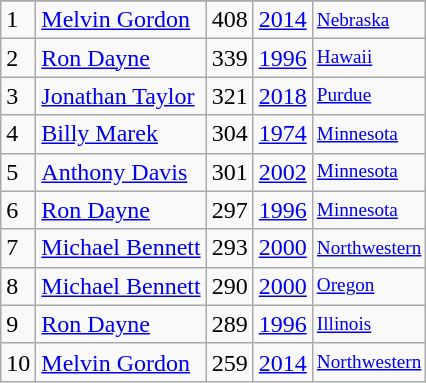<table class="wikitable">
<tr>
</tr>
<tr>
<td>1</td>
<td><a href='#'>Melvin Gordon</a></td>
<td>408</td>
<td><a href='#'>2014</a></td>
<td style="font-size:80%;"><a href='#'>Nebraska</a></td>
</tr>
<tr>
<td>2</td>
<td><a href='#'>Ron Dayne</a></td>
<td>339</td>
<td><a href='#'>1996</a></td>
<td style="font-size:80%;"><a href='#'>Hawaii</a></td>
</tr>
<tr>
<td>3</td>
<td><a href='#'>Jonathan Taylor</a></td>
<td>321</td>
<td><a href='#'>2018</a></td>
<td style="font-size:80%;"><a href='#'>Purdue</a></td>
</tr>
<tr>
<td>4</td>
<td><a href='#'>Billy Marek</a></td>
<td>304</td>
<td><a href='#'>1974</a></td>
<td style="font-size:80%;"><a href='#'>Minnesota</a></td>
</tr>
<tr>
<td>5</td>
<td><a href='#'>Anthony Davis</a></td>
<td>301</td>
<td><a href='#'>2002</a></td>
<td style="font-size:80%;"><a href='#'>Minnesota</a></td>
</tr>
<tr>
<td>6</td>
<td><a href='#'>Ron Dayne</a></td>
<td>297</td>
<td><a href='#'>1996</a></td>
<td style="font-size:80%;"><a href='#'>Minnesota</a></td>
</tr>
<tr>
<td>7</td>
<td><a href='#'>Michael Bennett</a></td>
<td>293</td>
<td><a href='#'>2000</a></td>
<td style="font-size:80%;"><a href='#'>Northwestern</a></td>
</tr>
<tr>
<td>8</td>
<td><a href='#'>Michael Bennett</a></td>
<td>290</td>
<td><a href='#'>2000</a></td>
<td style="font-size:80%;"><a href='#'>Oregon</a></td>
</tr>
<tr>
<td>9</td>
<td><a href='#'>Ron Dayne</a></td>
<td>289</td>
<td><a href='#'>1996</a></td>
<td style="font-size:80%;"><a href='#'>Illinois</a></td>
</tr>
<tr>
<td>10</td>
<td><a href='#'>Melvin Gordon</a></td>
<td>259</td>
<td><a href='#'>2014</a></td>
<td style="font-size:80%;"><a href='#'>Northwestern</a></td>
</tr>
</table>
